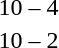<table style="text-align:center">
<tr>
<th width=200></th>
<th width=100></th>
<th width=200></th>
</tr>
<tr>
<td align=right><strong></strong></td>
<td>10 – 4</td>
<td align=left></td>
</tr>
<tr>
<td align=right><strong></strong></td>
<td>10 – 2</td>
<td align=left></td>
</tr>
</table>
